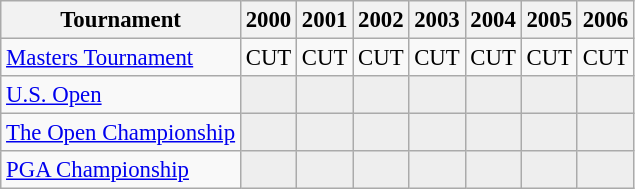<table class="wikitable" style="font-size:95%;text-align:center;">
<tr>
<th>Tournament</th>
<th>2000</th>
<th>2001</th>
<th>2002</th>
<th>2003</th>
<th>2004</th>
<th>2005</th>
<th>2006</th>
</tr>
<tr>
<td align=left><a href='#'>Masters Tournament</a></td>
<td>CUT</td>
<td>CUT</td>
<td>CUT</td>
<td>CUT</td>
<td>CUT</td>
<td>CUT</td>
<td>CUT</td>
</tr>
<tr>
<td align=left><a href='#'>U.S. Open</a></td>
<td style="background:#eeeeee;"></td>
<td style="background:#eeeeee;"></td>
<td style="background:#eeeeee;"></td>
<td style="background:#eeeeee;"></td>
<td style="background:#eeeeee;"></td>
<td style="background:#eeeeee;"></td>
<td style="background:#eeeeee;"></td>
</tr>
<tr>
<td align=left><a href='#'>The Open Championship</a></td>
<td style="background:#eeeeee;"></td>
<td style="background:#eeeeee;"></td>
<td style="background:#eeeeee;"></td>
<td style="background:#eeeeee;"></td>
<td style="background:#eeeeee;"></td>
<td style="background:#eeeeee;"></td>
<td style="background:#eeeeee;"></td>
</tr>
<tr>
<td align=left><a href='#'>PGA Championship</a></td>
<td style="background:#eeeeee;"></td>
<td style="background:#eeeeee;"></td>
<td style="background:#eeeeee;"></td>
<td style="background:#eeeeee;"></td>
<td style="background:#eeeeee;"></td>
<td style="background:#eeeeee;"></td>
<td style="background:#eeeeee;"></td>
</tr>
</table>
